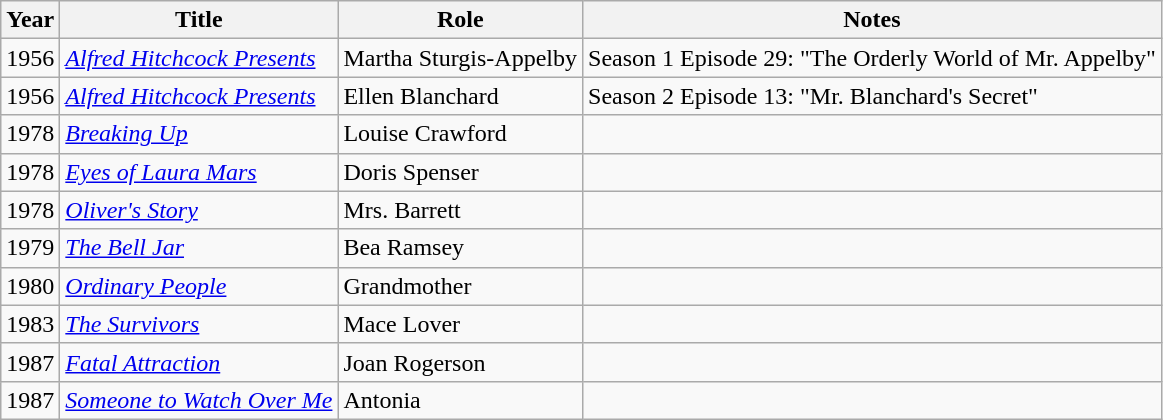<table class="wikitable">
<tr>
<th>Year</th>
<th>Title</th>
<th>Role</th>
<th>Notes</th>
</tr>
<tr>
<td>1956</td>
<td><em><a href='#'>Alfred Hitchcock Presents</a></em></td>
<td>Martha Sturgis-Appelby</td>
<td>Season 1 Episode 29: "The Orderly World of Mr. Appelby"</td>
</tr>
<tr>
<td>1956</td>
<td><em><a href='#'>Alfred Hitchcock Presents</a></em></td>
<td>Ellen Blanchard</td>
<td>Season 2 Episode 13: "Mr. Blanchard's Secret"</td>
</tr>
<tr>
<td>1978</td>
<td><em><a href='#'>Breaking Up</a></em></td>
<td>Louise Crawford</td>
<td></td>
</tr>
<tr>
<td>1978</td>
<td><em><a href='#'>Eyes of Laura Mars</a></em></td>
<td>Doris Spenser</td>
<td></td>
</tr>
<tr>
<td>1978</td>
<td><em><a href='#'>Oliver's Story</a></em></td>
<td>Mrs. Barrett</td>
<td></td>
</tr>
<tr>
<td>1979</td>
<td><em><a href='#'>The Bell Jar</a></em></td>
<td>Bea Ramsey</td>
<td></td>
</tr>
<tr>
<td>1980</td>
<td><em><a href='#'>Ordinary People</a></em></td>
<td>Grandmother</td>
<td></td>
</tr>
<tr>
<td>1983</td>
<td><em><a href='#'>The Survivors</a></em></td>
<td>Mace Lover</td>
<td></td>
</tr>
<tr>
<td>1987</td>
<td><em><a href='#'>Fatal Attraction</a></em></td>
<td>Joan Rogerson</td>
<td></td>
</tr>
<tr>
<td>1987</td>
<td><em><a href='#'>Someone to Watch Over Me</a></em></td>
<td>Antonia</td>
<td></td>
</tr>
</table>
